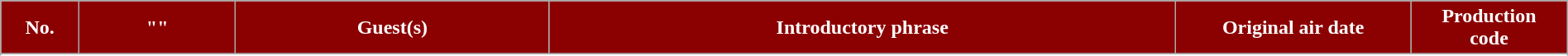<table class="wikitable plainrowheaders" style="width:100%; margin:auto;">
<tr>
<th style="background-color: #8B0000; color:#ffffff" width=5%><abbr>No.</abbr></th>
<th style="background-color: #8B0000; color:#ffffff" width=10%>"<a href='#'></a>"</th>
<th style="background-color: #8B0000; color:#ffffff" width=20%>Guest(s)</th>
<th style="background-color: #8B0000; color:#ffffff" width=40%>Introductory phrase</th>
<th style="background-color: #8B0000; color:#ffffff" width=15%>Original air date</th>
<th style="background-color: #8B0000; color:#ffffff" width=10%>Production <br> code</th>
</tr>
<tr>
</tr>
<tr>
</tr>
<tr>
</tr>
<tr>
</tr>
<tr>
</tr>
<tr>
</tr>
<tr>
</tr>
<tr>
</tr>
<tr>
</tr>
<tr>
</tr>
<tr>
</tr>
<tr>
</tr>
<tr>
</tr>
<tr>
</tr>
<tr>
</tr>
<tr>
</tr>
<tr>
</tr>
<tr>
</tr>
</table>
